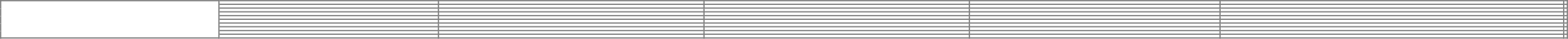<table border="1" width="100%" style="border-collapse: collapse;">
<tr>
<td width="14%" rowspan="10"></td>
<td width="14%"></td>
<td width="17%"></td>
<td width="17%"></td>
<td width="16%"></td>
<td width="36%"></td>
<td width="36%"></td>
</tr>
<tr>
<td width="14%"></td>
<td width="17%"></td>
<td width="17%"></td>
<td width="16%"></td>
<td width="36%"></td>
<td width="36%"></td>
</tr>
<tr>
<td width="14%"></td>
<td width="17%"></td>
<td width="17%"></td>
<td width="16%"></td>
<td width="36%"></td>
<td width="36%"></td>
</tr>
<tr>
<td width="14%"></td>
<td width="17%"></td>
<td width="17%"></td>
<td width="16%"></td>
<td width="36%"></td>
<td width="36%"></td>
</tr>
<tr>
<td width="14%"></td>
<td width="17%"></td>
<td width="17%"></td>
<td width="16%"></td>
<td width="36%"></td>
<td width="36%"></td>
</tr>
<tr>
<td width="14%"></td>
<td width="17%"></td>
<td width="17%"></td>
<td width="16%"></td>
<td width="36%"></td>
<td width="36%"></td>
</tr>
<tr>
<td width="14%"></td>
<td width="17%"></td>
<td width="17%"></td>
<td width="16%"></td>
<td width="36%"></td>
<td width="36%"></td>
</tr>
<tr>
<td width="14%"></td>
<td width="17%"></td>
<td width="17%"></td>
<td width="16%"></td>
<td width="36%"></td>
<td width="36%"></td>
</tr>
<tr>
<td width="14%"></td>
<td width="17%"></td>
<td width="17%"></td>
<td width="16%"></td>
<td width="36%"></td>
<td width="36%"></td>
</tr>
<tr>
<td width="14%"></td>
<td width="17%"></td>
<td width="17%"></td>
<td width="16%"></td>
<td width="36%"></td>
<td width="36%"></td>
</tr>
</table>
